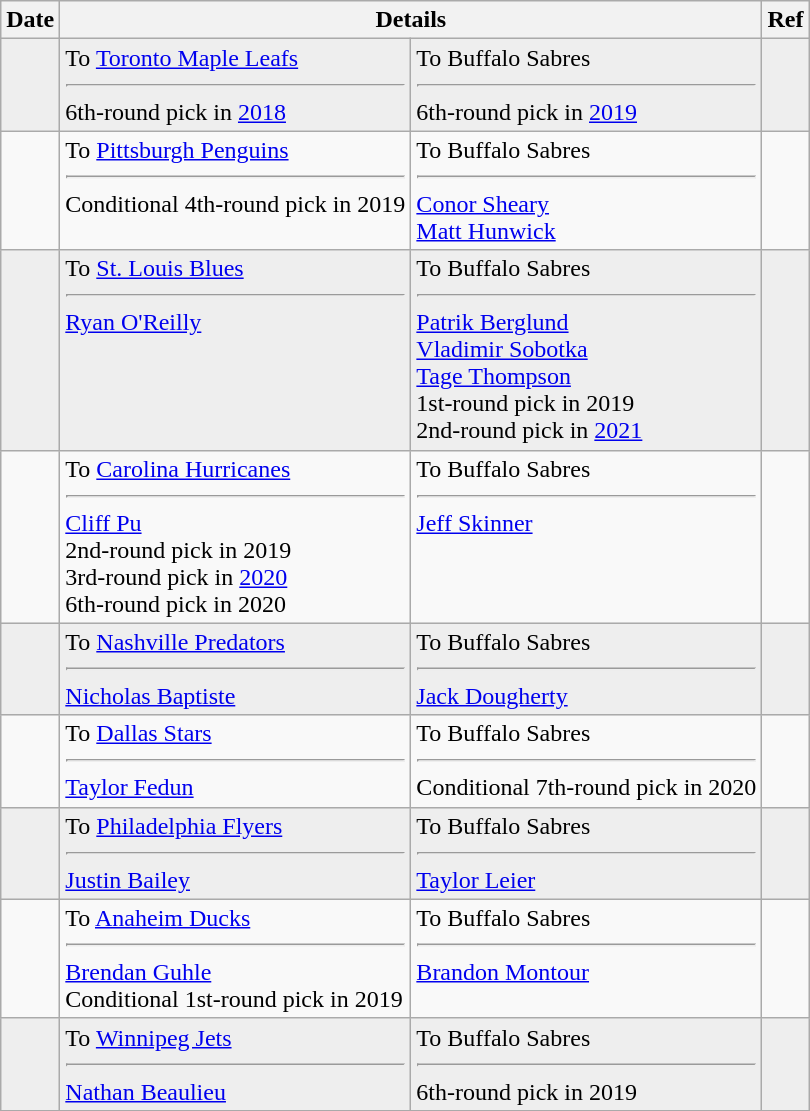<table class="wikitable">
<tr>
<th>Date</th>
<th colspan="2">Details</th>
<th>Ref</th>
</tr>
<tr style="background:#eee;">
<td></td>
<td valign="top">To <a href='#'>Toronto Maple Leafs</a><hr>6th-round pick in <a href='#'>2018</a></td>
<td valign="top">To Buffalo Sabres<hr>6th-round pick in <a href='#'>2019</a></td>
<td></td>
</tr>
<tr>
<td></td>
<td valign="top">To <a href='#'>Pittsburgh Penguins</a><hr>Conditional 4th-round pick in 2019</td>
<td valign="top">To Buffalo Sabres<hr><a href='#'>Conor Sheary</a><br><a href='#'>Matt Hunwick</a></td>
<td></td>
</tr>
<tr style="background:#eee;">
<td></td>
<td valign="top">To <a href='#'>St. Louis Blues</a><hr><a href='#'>Ryan O'Reilly</a></td>
<td valign="top">To Buffalo Sabres<hr><a href='#'>Patrik Berglund</a><br><a href='#'>Vladimir Sobotka</a><br><a href='#'>Tage Thompson</a><br>1st-round pick in 2019<br>2nd-round pick in <a href='#'>2021</a></td>
<td></td>
</tr>
<tr>
<td></td>
<td valign="top">To <a href='#'>Carolina Hurricanes</a><hr><a href='#'>Cliff Pu</a><br>2nd-round pick in 2019<br>3rd-round pick in <a href='#'>2020</a><br>6th-round pick in 2020</td>
<td valign="top">To Buffalo Sabres<hr><a href='#'>Jeff Skinner</a></td>
<td></td>
</tr>
<tr style="background:#eee;">
<td></td>
<td valign="top">To <a href='#'>Nashville Predators</a><hr><a href='#'>Nicholas Baptiste</a></td>
<td valign="top">To Buffalo Sabres<hr><a href='#'>Jack Dougherty</a></td>
<td></td>
</tr>
<tr>
<td></td>
<td valign="top">To <a href='#'>Dallas Stars</a><hr><a href='#'>Taylor Fedun</a></td>
<td valign="top">To Buffalo Sabres<hr>Conditional 7th-round pick in 2020</td>
<td></td>
</tr>
<tr style="background:#eee;">
<td></td>
<td valign="top">To <a href='#'>Philadelphia Flyers</a><hr><a href='#'>Justin Bailey</a></td>
<td valign="top">To Buffalo Sabres<hr><a href='#'>Taylor Leier</a></td>
<td></td>
</tr>
<tr>
<td></td>
<td valign="top">To <a href='#'>Anaheim Ducks</a><hr><a href='#'>Brendan Guhle</a><br>Conditional 1st-round pick in 2019</td>
<td valign="top">To Buffalo Sabres<hr><a href='#'>Brandon Montour</a></td>
<td></td>
</tr>
<tr style="background:#eee;">
<td></td>
<td valign="top">To <a href='#'>Winnipeg Jets</a><hr><a href='#'>Nathan Beaulieu</a></td>
<td valign="top">To Buffalo Sabres<hr>6th-round pick in 2019</td>
<td></td>
</tr>
</table>
